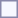<table style="border:1px solid #8888aa; background-color:#f7f8ff; padding:5px; font-size:95%; margin: 0px 12px 12px 0px;">
</table>
